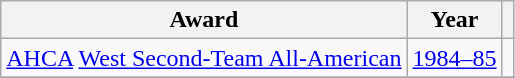<table class="wikitable">
<tr>
<th>Award</th>
<th>Year</th>
<th></th>
</tr>
<tr>
<td><a href='#'>AHCA</a> <a href='#'>West Second-Team All-American</a></td>
<td><a href='#'>1984–85</a></td>
<td></td>
</tr>
<tr>
</tr>
</table>
